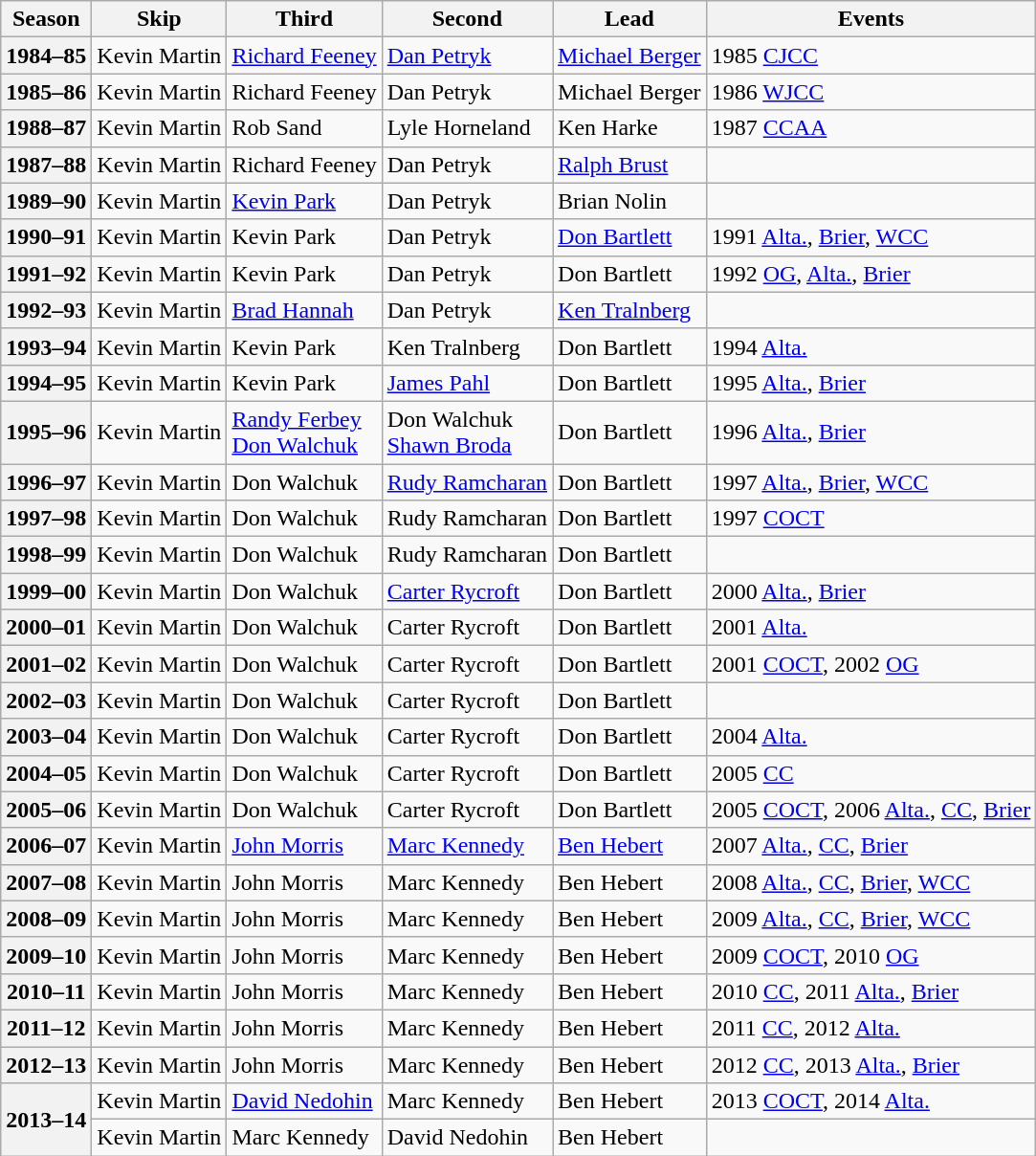<table class="wikitable">
<tr>
<th scope="col">Season</th>
<th scope="col">Skip</th>
<th scope="col">Third</th>
<th scope="col">Second</th>
<th scope="col">Lead</th>
<th scope="col">Events</th>
</tr>
<tr>
<th scope="row">1984–85</th>
<td>Kevin Martin</td>
<td><a href='#'>Richard Feeney</a></td>
<td><a href='#'>Dan Petryk</a></td>
<td><a href='#'>Michael Berger</a></td>
<td>1985 <a href='#'>CJCC</a></td>
</tr>
<tr>
<th scope="row">1985–86</th>
<td>Kevin Martin</td>
<td>Richard Feeney</td>
<td>Dan Petryk</td>
<td>Michael Berger</td>
<td>1986 <a href='#'>WJCC</a></td>
</tr>
<tr>
<th scope="row">1988–87</th>
<td>Kevin Martin</td>
<td>Rob Sand</td>
<td>Lyle Horneland</td>
<td>Ken Harke</td>
<td>1987 <a href='#'>CCAA</a></td>
</tr>
<tr>
<th scope="row">1987–88</th>
<td>Kevin Martin</td>
<td>Richard Feeney</td>
<td>Dan Petryk</td>
<td><a href='#'>Ralph Brust</a></td>
<td></td>
</tr>
<tr>
<th scope="row">1989–90</th>
<td>Kevin Martin</td>
<td><a href='#'>Kevin Park</a></td>
<td>Dan Petryk</td>
<td>Brian Nolin</td>
<td></td>
</tr>
<tr>
<th scope="row">1990–91</th>
<td>Kevin Martin</td>
<td>Kevin Park</td>
<td>Dan Petryk</td>
<td><a href='#'>Don Bartlett</a></td>
<td>1991 <a href='#'>Alta.</a>, <a href='#'>Brier</a>, <a href='#'>WCC</a></td>
</tr>
<tr>
<th scope="row">1991–92</th>
<td>Kevin Martin</td>
<td>Kevin Park</td>
<td>Dan Petryk</td>
<td>Don Bartlett</td>
<td>1992 <a href='#'>OG</a>, <a href='#'>Alta.</a>, <a href='#'>Brier</a></td>
</tr>
<tr>
<th scope="row">1992–93</th>
<td>Kevin Martin</td>
<td><a href='#'>Brad Hannah</a></td>
<td>Dan Petryk</td>
<td><a href='#'>Ken Tralnberg</a></td>
<td></td>
</tr>
<tr>
<th scope="row">1993–94</th>
<td>Kevin Martin</td>
<td>Kevin Park</td>
<td>Ken Tralnberg</td>
<td>Don Bartlett</td>
<td>1994 <a href='#'>Alta.</a></td>
</tr>
<tr>
<th scope="row">1994–95</th>
<td>Kevin Martin</td>
<td>Kevin Park</td>
<td><a href='#'>James Pahl</a></td>
<td>Don Bartlett</td>
<td>1995 <a href='#'>Alta.</a>, <a href='#'>Brier</a></td>
</tr>
<tr>
<th scope="row">1995–96</th>
<td>Kevin Martin</td>
<td><a href='#'>Randy Ferbey</a> <br> <a href='#'>Don Walchuk</a></td>
<td>Don Walchuk <br> <a href='#'>Shawn Broda</a></td>
<td>Don Bartlett</td>
<td>1996 <a href='#'>Alta.</a>, <a href='#'>Brier</a></td>
</tr>
<tr>
<th scope="row">1996–97</th>
<td>Kevin Martin</td>
<td>Don Walchuk</td>
<td><a href='#'>Rudy Ramcharan</a></td>
<td>Don Bartlett</td>
<td>1997 <a href='#'>Alta.</a>, <a href='#'>Brier</a>, <a href='#'>WCC</a></td>
</tr>
<tr>
<th scope="row">1997–98</th>
<td>Kevin Martin</td>
<td>Don Walchuk</td>
<td>Rudy Ramcharan</td>
<td>Don Bartlett</td>
<td>1997 <a href='#'>COCT</a></td>
</tr>
<tr>
<th scope="row">1998–99</th>
<td>Kevin Martin</td>
<td>Don Walchuk</td>
<td>Rudy Ramcharan</td>
<td>Don Bartlett</td>
<td></td>
</tr>
<tr>
<th scope="row">1999–00</th>
<td>Kevin Martin</td>
<td>Don Walchuk</td>
<td><a href='#'>Carter Rycroft</a></td>
<td>Don Bartlett</td>
<td>2000 <a href='#'>Alta.</a>, <a href='#'>Brier</a></td>
</tr>
<tr>
<th scope="row">2000–01</th>
<td>Kevin Martin</td>
<td>Don Walchuk</td>
<td>Carter Rycroft</td>
<td>Don Bartlett</td>
<td>2001 <a href='#'>Alta.</a></td>
</tr>
<tr>
<th scope="row">2001–02</th>
<td>Kevin Martin</td>
<td>Don Walchuk</td>
<td>Carter Rycroft</td>
<td>Don Bartlett</td>
<td>2001 <a href='#'>COCT</a>, 2002 <a href='#'>OG</a></td>
</tr>
<tr>
<th scope="row">2002–03</th>
<td>Kevin Martin</td>
<td>Don Walchuk</td>
<td>Carter Rycroft</td>
<td>Don Bartlett</td>
<td></td>
</tr>
<tr>
<th scope="row">2003–04</th>
<td>Kevin Martin</td>
<td>Don Walchuk</td>
<td>Carter Rycroft</td>
<td>Don Bartlett</td>
<td>2004 <a href='#'>Alta.</a></td>
</tr>
<tr>
<th scope="row">2004–05</th>
<td>Kevin Martin</td>
<td>Don Walchuk</td>
<td>Carter Rycroft</td>
<td>Don Bartlett</td>
<td>2005 <a href='#'>CC</a></td>
</tr>
<tr>
<th scope="row">2005–06</th>
<td>Kevin Martin</td>
<td>Don Walchuk</td>
<td>Carter Rycroft</td>
<td>Don Bartlett</td>
<td>2005 <a href='#'>COCT</a>, 2006 <a href='#'>Alta.</a>, <a href='#'>CC</a>, <a href='#'>Brier</a></td>
</tr>
<tr>
<th scope="row">2006–07</th>
<td>Kevin Martin</td>
<td><a href='#'>John Morris</a></td>
<td><a href='#'>Marc Kennedy</a></td>
<td><a href='#'>Ben Hebert</a></td>
<td>2007 <a href='#'>Alta.</a>, <a href='#'>CC</a>, <a href='#'>Brier</a></td>
</tr>
<tr>
<th scope="row">2007–08</th>
<td>Kevin Martin</td>
<td>John Morris</td>
<td>Marc Kennedy</td>
<td>Ben Hebert</td>
<td>2008 <a href='#'>Alta.</a>, <a href='#'>CC</a>, <a href='#'>Brier</a>, <a href='#'>WCC</a></td>
</tr>
<tr>
<th scope="row">2008–09</th>
<td>Kevin Martin</td>
<td>John Morris</td>
<td>Marc Kennedy</td>
<td>Ben Hebert</td>
<td>2009 <a href='#'>Alta.</a>, <a href='#'>CC</a>, <a href='#'>Brier</a>, <a href='#'>WCC</a></td>
</tr>
<tr>
<th scope="row">2009–10</th>
<td>Kevin Martin</td>
<td>John Morris</td>
<td>Marc Kennedy</td>
<td>Ben Hebert</td>
<td>2009 <a href='#'>COCT</a>, 2010 <a href='#'>OG</a></td>
</tr>
<tr>
<th scope="row">2010–11</th>
<td>Kevin Martin</td>
<td>John Morris</td>
<td>Marc Kennedy</td>
<td>Ben Hebert</td>
<td>2010 <a href='#'>CC</a>, 2011 <a href='#'>Alta.</a>, <a href='#'>Brier</a></td>
</tr>
<tr>
<th scope="row">2011–12</th>
<td>Kevin Martin</td>
<td>John Morris</td>
<td>Marc Kennedy</td>
<td>Ben Hebert</td>
<td>2011 <a href='#'>CC</a>, 2012 <a href='#'>Alta.</a></td>
</tr>
<tr>
<th scope="row">2012–13</th>
<td>Kevin Martin</td>
<td>John Morris</td>
<td>Marc Kennedy</td>
<td>Ben Hebert</td>
<td>2012 <a href='#'>CC</a>, 2013 <a href='#'>Alta.</a>, <a href='#'>Brier</a></td>
</tr>
<tr>
<th scope="row" rowspan=2>2013–14</th>
<td>Kevin Martin</td>
<td><a href='#'>David Nedohin</a></td>
<td>Marc Kennedy</td>
<td>Ben Hebert</td>
<td>2013 <a href='#'>COCT</a>, 2014 <a href='#'>Alta.</a></td>
</tr>
<tr>
<td>Kevin Martin</td>
<td>Marc Kennedy</td>
<td>David Nedohin</td>
<td>Ben Hebert</td>
<td></td>
</tr>
</table>
